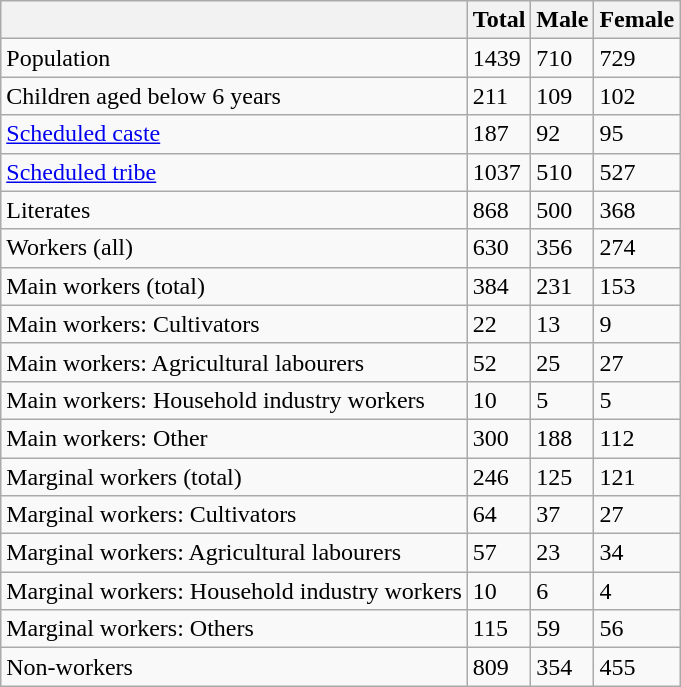<table class="wikitable sortable">
<tr>
<th></th>
<th>Total</th>
<th>Male</th>
<th>Female</th>
</tr>
<tr>
<td>Population</td>
<td>1439</td>
<td>710</td>
<td>729</td>
</tr>
<tr>
<td>Children aged below 6 years</td>
<td>211</td>
<td>109</td>
<td>102</td>
</tr>
<tr>
<td><a href='#'>Scheduled caste</a></td>
<td>187</td>
<td>92</td>
<td>95</td>
</tr>
<tr>
<td><a href='#'>Scheduled tribe</a></td>
<td>1037</td>
<td>510</td>
<td>527</td>
</tr>
<tr>
<td>Literates</td>
<td>868</td>
<td>500</td>
<td>368</td>
</tr>
<tr>
<td>Workers (all)</td>
<td>630</td>
<td>356</td>
<td>274</td>
</tr>
<tr>
<td>Main workers (total)</td>
<td>384</td>
<td>231</td>
<td>153</td>
</tr>
<tr>
<td>Main workers: Cultivators</td>
<td>22</td>
<td>13</td>
<td>9</td>
</tr>
<tr>
<td>Main workers: Agricultural labourers</td>
<td>52</td>
<td>25</td>
<td>27</td>
</tr>
<tr>
<td>Main workers: Household industry workers</td>
<td>10</td>
<td>5</td>
<td>5</td>
</tr>
<tr>
<td>Main workers: Other</td>
<td>300</td>
<td>188</td>
<td>112</td>
</tr>
<tr>
<td>Marginal workers (total)</td>
<td>246</td>
<td>125</td>
<td>121</td>
</tr>
<tr>
<td>Marginal workers: Cultivators</td>
<td>64</td>
<td>37</td>
<td>27</td>
</tr>
<tr>
<td>Marginal workers: Agricultural labourers</td>
<td>57</td>
<td>23</td>
<td>34</td>
</tr>
<tr>
<td>Marginal workers: Household industry workers</td>
<td>10</td>
<td>6</td>
<td>4</td>
</tr>
<tr>
<td>Marginal workers: Others</td>
<td>115</td>
<td>59</td>
<td>56</td>
</tr>
<tr>
<td>Non-workers</td>
<td>809</td>
<td>354</td>
<td>455</td>
</tr>
</table>
